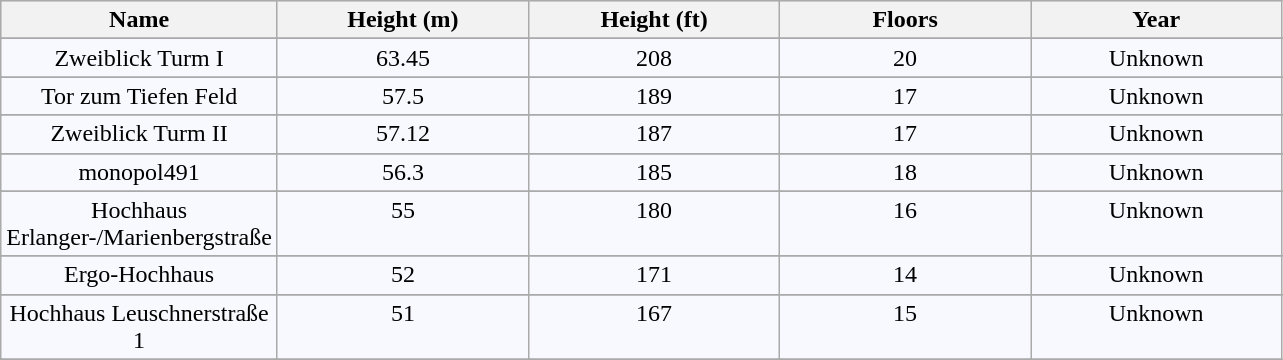<table class = "wikitable sortable">
<tr ---- align="center" valign="top" bgcolor="#dddddd">
<th width="170px">Name</th>
<th width="160px">Height (m)<br></th>
<th width="160px">Height (ft)<br></th>
<th width="160px">Floors</th>
<th width="160px">Year</th>
</tr>
<tr>
</tr>
<tr ---- align="center" valign="top" bgcolor="#F8F8FF">
<td>Zweiblick Turm I</td>
<td>63.45</td>
<td>208</td>
<td>20</td>
<td>Unknown</td>
</tr>
<tr>
</tr>
<tr ---- align="center" valign="top" bgcolor="#F8F8FF">
<td>Tor zum Tiefen Feld</td>
<td>57.5</td>
<td>189</td>
<td>17</td>
<td>Unknown</td>
</tr>
<tr>
</tr>
<tr ---- align="center" valign="top" bgcolor="#F8F8FF">
<td>Zweiblick Turm II</td>
<td>57.12</td>
<td>187</td>
<td>17</td>
<td>Unknown</td>
</tr>
<tr>
</tr>
<tr ---- align="center" valign="top" bgcolor="#F8F8FF">
<td>monopol491</td>
<td>56.3</td>
<td>185</td>
<td>18</td>
<td>Unknown</td>
</tr>
<tr>
</tr>
<tr ---- align="center" valign="top" bgcolor="#F8F8FF">
<td>Hochhaus Erlanger-/Marienbergstraße</td>
<td>55</td>
<td>180</td>
<td>16</td>
<td>Unknown</td>
</tr>
<tr>
</tr>
<tr ---- align="center" valign="top" bgcolor="#F8F8FF">
<td>Ergo-Hochhaus</td>
<td>52</td>
<td>171</td>
<td>14</td>
<td>Unknown</td>
</tr>
<tr>
</tr>
<tr ---- align="center" valign="top" bgcolor="#F8F8FF">
<td>Hochhaus Leuschnerstraße 1</td>
<td>51</td>
<td>167</td>
<td>15</td>
<td>Unknown</td>
</tr>
<tr>
</tr>
</table>
